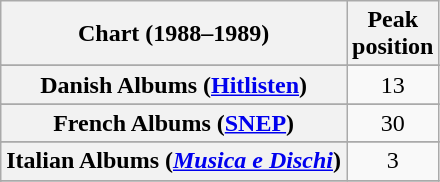<table class="wikitable sortable plainrowheaders">
<tr>
<th scope="col">Chart (1988–1989)</th>
<th scope="col">Peak<br>position</th>
</tr>
<tr>
</tr>
<tr>
</tr>
<tr>
</tr>
<tr>
<th scope="row">Danish Albums (<a href='#'>Hitlisten</a>)</th>
<td align="center">13</td>
</tr>
<tr>
</tr>
<tr>
<th scope="row">French Albums (<a href='#'>SNEP</a>)</th>
<td align="center">30</td>
</tr>
<tr>
</tr>
<tr>
<th scope="row">Italian Albums (<em><a href='#'>Musica e Dischi</a></em>)</th>
<td align="center">3</td>
</tr>
<tr>
</tr>
<tr>
</tr>
<tr>
</tr>
<tr>
</tr>
<tr>
</tr>
<tr>
</tr>
</table>
